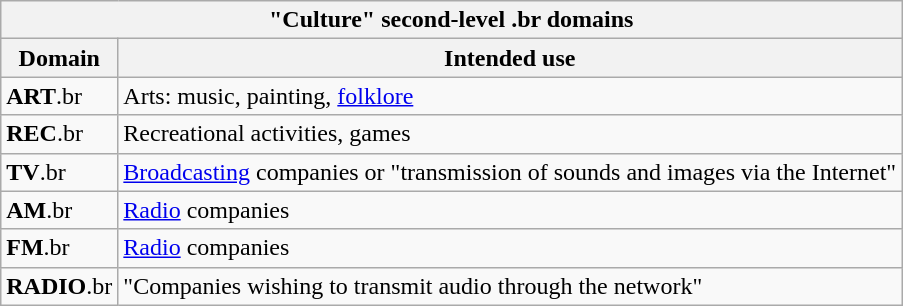<table class="wikitable mw-collapsible" border="1">
<tr>
<th colspan="2">"Culture" second-level .br domains</th>
</tr>
<tr>
<th>Domain</th>
<th>Intended use</th>
</tr>
<tr>
<td><strong>ART</strong>.br</td>
<td>Arts: music, painting, <a href='#'>folklore</a></td>
</tr>
<tr>
<td><strong>REC</strong>.br</td>
<td>Recreational activities, games</td>
</tr>
<tr>
<td><strong>TV</strong>.br</td>
<td><a href='#'>Broadcasting</a> companies or "transmission of sounds and images via the Internet"</td>
</tr>
<tr>
<td><strong>AM</strong>.br</td>
<td><a href='#'>Radio</a> companies</td>
</tr>
<tr>
<td><strong>FM</strong>.br</td>
<td><a href='#'>Radio</a> companies</td>
</tr>
<tr>
<td><strong>RADIO</strong>.br</td>
<td>"Companies wishing to transmit audio through the network"</td>
</tr>
</table>
